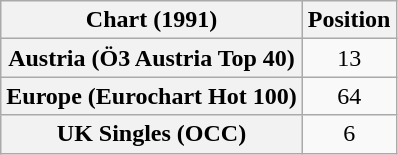<table class="wikitable sortable plainrowheaders" style="text-align:center">
<tr>
<th scope="col">Chart (1991)</th>
<th scope="col">Position</th>
</tr>
<tr>
<th scope="row">Austria (Ö3 Austria Top 40)</th>
<td>13</td>
</tr>
<tr>
<th scope="row">Europe (Eurochart Hot 100)</th>
<td>64</td>
</tr>
<tr>
<th scope="row">UK Singles (OCC)</th>
<td>6</td>
</tr>
</table>
